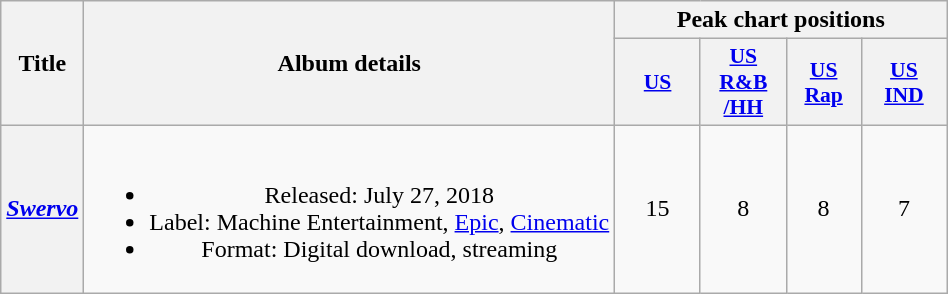<table class="wikitable plainrowheaders" style="text-align:center;">
<tr>
<th rowspan="2">Title</th>
<th rowspan="2">Album details</th>
<th colspan="4">Peak chart positions</th>
</tr>
<tr>
<th scope="col" style="width:3.5em;font-size:90%;"><a href='#'>US</a><br></th>
<th scope="col" style="width:3.5em;font-size:90%;"><a href='#'>US<br>R&B /HH</a><br></th>
<th scope="col" style="width:3em;font-size:90%;"><a href='#'>US<br>Rap</a><br></th>
<th scope="col" style="width:3.5em;font-size:90%;"><a href='#'>US<br>IND</a><br></th>
</tr>
<tr>
<th scope="row"><em><a href='#'>Swervo</a></em><br></th>
<td><br><ul><li>Released: July 27, 2018</li><li>Label: Machine Entertainment, <a href='#'>Epic</a>, <a href='#'>Cinematic</a></li><li>Format: Digital download, streaming</li></ul></td>
<td>15</td>
<td>8</td>
<td>8</td>
<td>7</td>
</tr>
</table>
